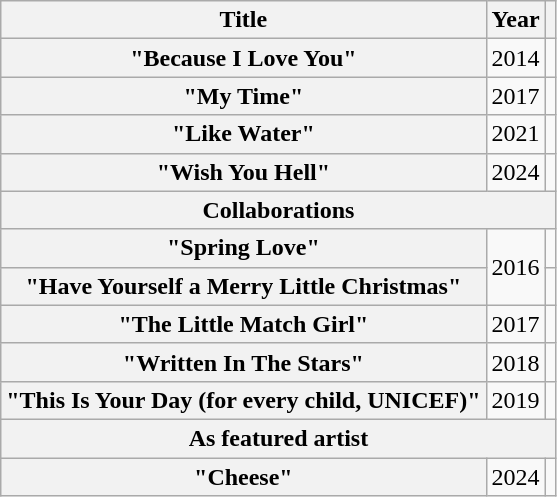<table class="wikitable plainrowheaders" style="text-align:center">
<tr>
<th scope="col">Title</th>
<th scope="col">Year</th>
<th scope="col"></th>
</tr>
<tr>
<th scope="row">"Because I Love You"<br></th>
<td>2014</td>
<td></td>
</tr>
<tr>
<th scope="row">"My Time"<br></th>
<td>2017</td>
<td></td>
</tr>
<tr>
<th scope="row">"Like Water"</th>
<td>2021</td>
<td></td>
</tr>
<tr>
<th scope="row">"Wish You Hell"</th>
<td>2024</td>
<td></td>
</tr>
<tr>
<th colspan="3">Collaborations</th>
</tr>
<tr>
<th scope="row">"Spring Love"<br></th>
<td rowspan="2">2016</td>
<td></td>
</tr>
<tr>
<th scope="row">"Have Yourself a Merry Little Christmas"<br></th>
<td></td>
</tr>
<tr>
<th scope="row">"The Little Match Girl"<br></th>
<td>2017</td>
<td></td>
</tr>
<tr>
<th scope="row">"Written In The Stars"<br></th>
<td>2018</td>
<td></td>
</tr>
<tr>
<th scope="row">"This Is Your Day (for every child, UNICEF)"<br></th>
<td>2019</td>
<td></td>
</tr>
<tr>
<th colspan="3">As featured artist</th>
</tr>
<tr>
<th scope="row">"Cheese"<br></th>
<td>2024</td>
<td></td>
</tr>
</table>
